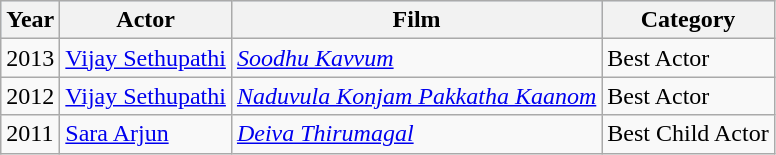<table class="wikitable">
<tr style="background:#d1e4fd;">
<th>Year</th>
<th>Actor</th>
<th>Film</th>
<th>Category</th>
</tr>
<tr>
<td>2013</td>
<td><a href='#'>Vijay Sethupathi</a></td>
<td><em><a href='#'>Soodhu Kavvum</a></em></td>
<td>Best Actor</td>
</tr>
<tr>
<td>2012</td>
<td><a href='#'>Vijay Sethupathi</a></td>
<td><em><a href='#'>Naduvula Konjam Pakkatha Kaanom</a></em></td>
<td>Best Actor</td>
</tr>
<tr>
<td rowspan="1">2011</td>
<td><a href='#'>Sara Arjun</a></td>
<td><em><a href='#'>Deiva Thirumagal</a></em></td>
<td>Best Child Actor</td>
</tr>
</table>
